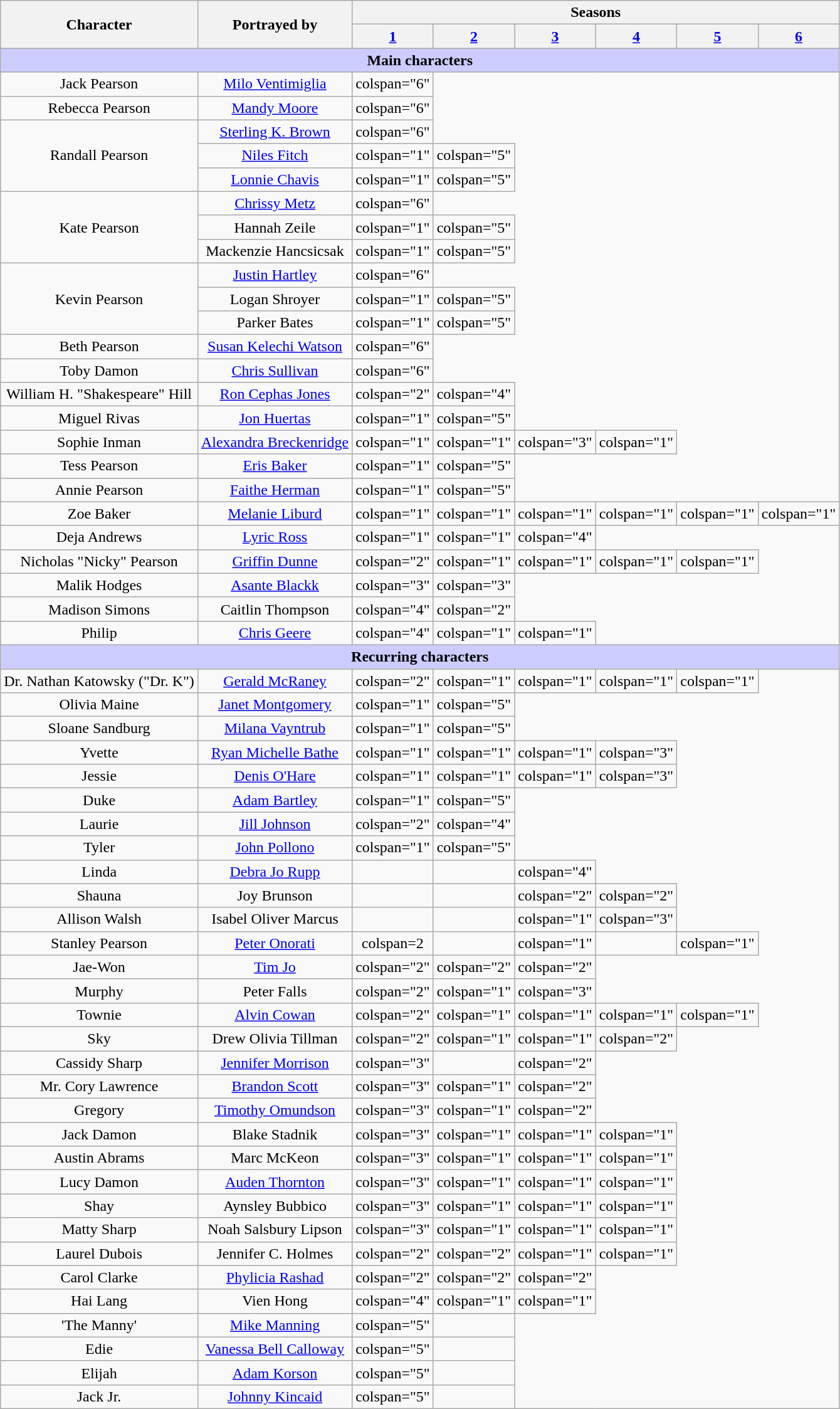<table class="wikitable plainrowheaders" style="text-align:center;">
<tr>
<th scope="col" rowspan="2">Character</th>
<th scope="col" rowspan="2">Portrayed by</th>
<th scope="col" colspan="6">Seasons</th>
</tr>
<tr>
<th colspan="1" style="width:60px;"><a href='#'>1</a></th>
<th colspan="1" style="width:60px;"><a href='#'>2</a></th>
<th colspan="1" style="width:60px;"><a href='#'>3</a></th>
<th colspan="1" style="width:60px;"><a href='#'>4</a></th>
<th colspan="1" style="width:60px;"><a href='#'>5</a></th>
<th colspan="1" style="width:60px;"><a href='#'>6</a></th>
</tr>
<tr>
<th colspan="8" style="background:#ccf;">Main characters</th>
</tr>
<tr>
<td scope="row">Jack Pearson</td>
<td><a href='#'>Milo Ventimiglia</a></td>
<td>colspan="6" </td>
</tr>
<tr>
<td scope="row">Rebecca Pearson</td>
<td><a href='#'>Mandy Moore</a></td>
<td>colspan="6" </td>
</tr>
<tr>
<td rowspan="3">Randall Pearson</td>
<td><a href='#'>Sterling K. Brown</a></td>
<td>colspan="6" </td>
</tr>
<tr>
<td><a href='#'>Niles Fitch</a></td>
<td>colspan="1" </td>
<td>colspan="5" </td>
</tr>
<tr>
<td><a href='#'>Lonnie Chavis</a></td>
<td>colspan="1" </td>
<td>colspan="5" </td>
</tr>
<tr>
<td rowspan="3">Kate Pearson</td>
<td><a href='#'>Chrissy Metz</a></td>
<td>colspan="6" </td>
</tr>
<tr>
<td>Hannah Zeile</td>
<td>colspan="1" </td>
<td>colspan="5" </td>
</tr>
<tr>
<td>Mackenzie Hancsicsak</td>
<td>colspan="1" </td>
<td>colspan="5" </td>
</tr>
<tr>
<td rowspan="3">Kevin Pearson</td>
<td><a href='#'>Justin Hartley</a></td>
<td>colspan="6" </td>
</tr>
<tr>
<td>Logan Shroyer</td>
<td>colspan="1" </td>
<td>colspan="5" </td>
</tr>
<tr>
<td>Parker Bates</td>
<td>colspan="1" </td>
<td>colspan="5" </td>
</tr>
<tr>
<td scope="row">Beth Pearson</td>
<td><a href='#'>Susan Kelechi Watson</a></td>
<td>colspan="6" </td>
</tr>
<tr>
<td scope="row">Toby Damon</td>
<td><a href='#'>Chris Sullivan</a></td>
<td>colspan="6" </td>
</tr>
<tr>
<td scope="row">William H. "Shakespeare" Hill</td>
<td><a href='#'>Ron Cephas Jones</a></td>
<td>colspan="2" </td>
<td>colspan="4" </td>
</tr>
<tr>
<td scope="row">Miguel Rivas</td>
<td><a href='#'>Jon Huertas</a></td>
<td>colspan="1" </td>
<td>colspan="5" </td>
</tr>
<tr>
<td scope="row">Sophie Inman</td>
<td><a href='#'>Alexandra Breckenridge</a></td>
<td>colspan="1" </td>
<td>colspan="1" </td>
<td>colspan="3" </td>
<td>colspan="1" </td>
</tr>
<tr>
<td scope="row">Tess Pearson</td>
<td><a href='#'>Eris Baker</a></td>
<td>colspan="1" </td>
<td>colspan="5" </td>
</tr>
<tr>
<td scope="row">Annie Pearson</td>
<td><a href='#'>Faithe Herman</a></td>
<td>colspan="1" </td>
<td>colspan="5" </td>
</tr>
<tr>
<td scope="row">Zoe Baker</td>
<td><a href='#'>Melanie Liburd</a></td>
<td>colspan="1" </td>
<td>colspan="1" </td>
<td>colspan="1" </td>
<td>colspan="1" </td>
<td>colspan="1" </td>
<td>colspan="1" </td>
</tr>
<tr>
<td scope="row">Deja Andrews</td>
<td><a href='#'>Lyric Ross</a></td>
<td>colspan="1" </td>
<td>colspan="1" </td>
<td>colspan="4" </td>
</tr>
<tr>
<td scope="row">Nicholas "Nicky" Pearson</td>
<td><a href='#'>Griffin Dunne</a></td>
<td>colspan="2" </td>
<td>colspan="1" </td>
<td>colspan="1" </td>
<td>colspan="1"  </td>
<td>colspan="1" </td>
</tr>
<tr>
<td scope="row">Malik Hodges</td>
<td><a href='#'>Asante Blackk</a></td>
<td>colspan="3" </td>
<td>colspan="3" </td>
</tr>
<tr>
<td scope="row">Madison Simons</td>
<td>Caitlin Thompson</td>
<td>colspan="4" </td>
<td>colspan="2" </td>
</tr>
<tr>
<td scope="row">Philip</td>
<td><a href='#'>Chris Geere</a></td>
<td>colspan="4" </td>
<td>colspan="1" </td>
<td>colspan="1" </td>
</tr>
<tr>
<th colspan="8" style="background:#ccf;">Recurring characters</th>
</tr>
<tr>
<td scope="row">Dr. Nathan Katowsky ("Dr. K")</td>
<td><a href='#'>Gerald McRaney</a></td>
<td>colspan="2" </td>
<td>colspan="1" </td>
<td>colspan="1" </td>
<td>colspan="1" </td>
<td>colspan="1" </td>
</tr>
<tr>
<td scope="row">Olivia Maine</td>
<td><a href='#'>Janet Montgomery</a></td>
<td>colspan="1" </td>
<td>colspan="5" </td>
</tr>
<tr>
<td scope="row">Sloane Sandburg</td>
<td><a href='#'>Milana Vayntrub</a></td>
<td>colspan="1" </td>
<td>colspan="5" </td>
</tr>
<tr>
<td scope="row">Yvette</td>
<td><a href='#'>Ryan Michelle Bathe</a></td>
<td>colspan="1" </td>
<td>colspan="1" </td>
<td>colspan="1" </td>
<td>colspan="3" </td>
</tr>
<tr>
<td scope="row">Jessie</td>
<td><a href='#'>Denis O'Hare</a></td>
<td>colspan="1" </td>
<td>colspan="1" </td>
<td>colspan="1" </td>
<td>colspan="3" </td>
</tr>
<tr>
<td scope="row">Duke</td>
<td><a href='#'>Adam Bartley</a></td>
<td>colspan="1" </td>
<td>colspan="5" </td>
</tr>
<tr>
<td scope="row">Laurie</td>
<td><a href='#'>Jill Johnson</a></td>
<td>colspan="2" </td>
<td>colspan="4" </td>
</tr>
<tr>
<td scope="row">Tyler</td>
<td><a href='#'>John Pollono</a></td>
<td>colspan="1" </td>
<td>colspan="5" </td>
</tr>
<tr>
<td scope="row">Linda</td>
<td><a href='#'>Debra Jo Rupp</a></td>
<td></td>
<td></td>
<td>colspan="4" </td>
</tr>
<tr>
<td scope="row">Shauna</td>
<td>Joy Brunson</td>
<td></td>
<td></td>
<td>colspan="2" </td>
<td>colspan="2" </td>
</tr>
<tr>
<td scope="row">Allison Walsh</td>
<td>Isabel Oliver Marcus</td>
<td></td>
<td></td>
<td>colspan="1" </td>
<td>colspan="3" </td>
</tr>
<tr>
<td scope="row">Stanley Pearson</td>
<td><a href='#'>Peter Onorati</a></td>
<td>colspan=2 </td>
<td></td>
<td>colspan="1" </td>
<td></td>
<td>colspan="1" </td>
</tr>
<tr>
<td scope="row">Jae-Won</td>
<td><a href='#'>Tim Jo</a></td>
<td>colspan="2" </td>
<td>colspan="2" </td>
<td>colspan="2" </td>
</tr>
<tr>
<td scope="row">Murphy</td>
<td>Peter Falls</td>
<td>colspan="2" </td>
<td>colspan="1" </td>
<td>colspan="3" </td>
</tr>
<tr>
<td scope="row">Townie</td>
<td><a href='#'>Alvin Cowan</a></td>
<td>colspan="2" </td>
<td>colspan="1" </td>
<td>colspan="1" </td>
<td>colspan="1" </td>
<td>colspan="1" </td>
</tr>
<tr>
<td scope="row">Sky</td>
<td>Drew Olivia Tillman</td>
<td>colspan="2" </td>
<td>colspan="1" </td>
<td>colspan="1" </td>
<td>colspan="2" </td>
</tr>
<tr>
<td scope="row">Cassidy Sharp</td>
<td><a href='#'>Jennifer Morrison</a></td>
<td>colspan="3" </td>
<td></td>
<td>colspan="2" </td>
</tr>
<tr>
<td scope="row">Mr. Cory Lawrence</td>
<td><a href='#'>Brandon Scott</a></td>
<td>colspan="3" </td>
<td>colspan="1" </td>
<td>colspan="2" </td>
</tr>
<tr>
<td scope="row">Gregory</td>
<td><a href='#'>Timothy Omundson</a></td>
<td>colspan="3" </td>
<td>colspan="1" </td>
<td>colspan="2" </td>
</tr>
<tr>
<td scope="row">Jack Damon</td>
<td>Blake Stadnik</td>
<td>colspan="3" </td>
<td>colspan="1" </td>
<td>colspan="1" </td>
<td>colspan="1" </td>
</tr>
<tr>
<td scope="row">Austin Abrams</td>
<td>Marc McKeon</td>
<td>colspan="3" </td>
<td>colspan="1" </td>
<td>colspan="1" </td>
<td>colspan="1" </td>
</tr>
<tr>
<td scope="row">Lucy Damon</td>
<td><a href='#'>Auden Thornton</a></td>
<td>colspan="3" </td>
<td>colspan="1" </td>
<td>colspan="1" </td>
<td>colspan="1" </td>
</tr>
<tr>
<td scope="row">Shay</td>
<td>Aynsley Bubbico</td>
<td>colspan="3" </td>
<td>colspan="1" </td>
<td>colspan="1" </td>
<td>colspan="1" </td>
</tr>
<tr>
<td scope="row">Matty Sharp</td>
<td>Noah Salsbury Lipson</td>
<td>colspan="3" </td>
<td>colspan="1" </td>
<td>colspan="1" </td>
<td>colspan="1" </td>
</tr>
<tr>
<td scope="row">Laurel Dubois</td>
<td>Jennifer C. Holmes</td>
<td>colspan="2" </td>
<td>colspan="2" </td>
<td>colspan="1" </td>
<td>colspan="1" </td>
</tr>
<tr>
<td scope="row">Carol Clarke</td>
<td><a href='#'>Phylicia Rashad</a></td>
<td>colspan="2" </td>
<td>colspan="2" </td>
<td>colspan="2" </td>
</tr>
<tr>
<td scope="row">Hai Lang</td>
<td>Vien Hong</td>
<td>colspan="4" </td>
<td>colspan="1" </td>
<td>colspan="1" </td>
</tr>
<tr>
<td scope="row">'The Manny'</td>
<td><a href='#'>Mike Manning</a></td>
<td>colspan="5" </td>
<td></td>
</tr>
<tr>
<td scope="row">Edie</td>
<td><a href='#'>Vanessa Bell Calloway</a></td>
<td>colspan="5" </td>
<td></td>
</tr>
<tr>
<td scope="row">Elijah</td>
<td><a href='#'>Adam Korson</a></td>
<td>colspan="5" </td>
<td></td>
</tr>
<tr>
<td scope="row">Jack Jr.</td>
<td><a href='#'>Johnny Kincaid</a></td>
<td>colspan="5" </td>
<td></td>
</tr>
</table>
